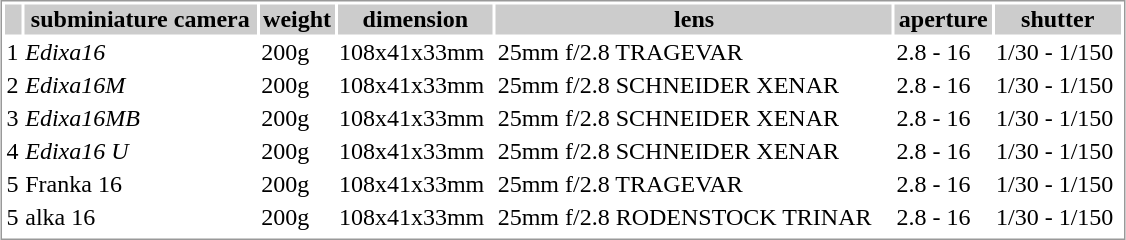<table border="0" width="750" align="center" style="border: 1px solid #999; background-color:#FFFFFF">
<tr align="center" bgcolor="#CCCCCC">
<th></th>
<th>subminiature camera</th>
<th>weight</th>
<th>dimension</th>
<th>lens</th>
<th>aperture</th>
<th>shutter</th>
</tr>
<tr ----bgcolor="#EFEFEF">
<td>1</td>
<td><em>Edixa16</em></td>
<td>200g</td>
<td>108x41x33mm</td>
<td>25mm f/2.8 TRAGEVAR</td>
<td>2.8 - 16</td>
<td>1/30 - 1/150</td>
</tr>
<tr ---->
<td>2</td>
<td><em>Edixa16M</em></td>
<td>200g</td>
<td>108x41x33mm</td>
<td>25mm f/2.8 SCHNEIDER XENAR</td>
<td>2.8 - 16</td>
<td>1/30 - 1/150</td>
</tr>
<tr ---->
<td>3</td>
<td><em>Edixa16MB</em></td>
<td>200g</td>
<td>108x41x33mm</td>
<td>25mm f/2.8 SCHNEIDER XENAR</td>
<td>2.8 - 16</td>
<td>1/30 - 1/150</td>
</tr>
<tr ---->
<td>4</td>
<td><em>Edixa16 U</em></td>
<td>200g</td>
<td>108x41x33mm</td>
<td>25mm f/2.8 SCHNEIDER XENAR</td>
<td>2.8 - 16</td>
<td>1/30 - 1/150</td>
</tr>
<tr ---->
<td>5</td>
<td>Franka 16</td>
<td>200g</td>
<td>108x41x33mm</td>
<td>25mm f/2.8 TRAGEVAR</td>
<td>2.8 - 16</td>
<td>1/30 - 1/150</td>
</tr>
<tr ---->
<td>5</td>
<td>alka 16</td>
<td>200g</td>
<td>108x41x33mm</td>
<td>25mm f/2.8 RODENSTOCK TRINAR</td>
<td>2.8 - 16</td>
<td>1/30 - 1/150</td>
</tr>
<tr ---->
</tr>
</table>
